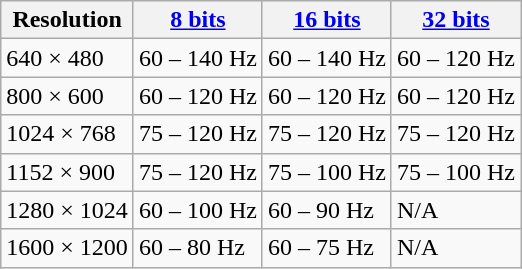<table class="wikitable">
<tr>
<th>Resolution</th>
<th><a href='#'>8 bits</a></th>
<th><a href='#'>16 bits</a></th>
<th><a href='#'>32 bits</a></th>
</tr>
<tr>
<td>640 × 480</td>
<td>60 – 140 Hz</td>
<td>60 – 140 Hz</td>
<td>60 – 120 Hz</td>
</tr>
<tr>
<td>800 × 600</td>
<td>60 – 120 Hz</td>
<td>60 – 120 Hz</td>
<td>60 – 120 Hz</td>
</tr>
<tr>
<td>1024 × 768</td>
<td>75 – 120 Hz</td>
<td>75 – 120 Hz</td>
<td>75 – 120 Hz</td>
</tr>
<tr>
<td>1152 × 900</td>
<td>75 – 120 Hz</td>
<td>75 – 100 Hz</td>
<td>75 – 100 Hz</td>
</tr>
<tr>
<td>1280 × 1024</td>
<td>60 – 100 Hz</td>
<td>60 – 90 Hz</td>
<td>N/A</td>
</tr>
<tr>
<td>1600 × 1200</td>
<td>60 – 80 Hz</td>
<td>60 – 75 Hz</td>
<td>N/A</td>
</tr>
</table>
